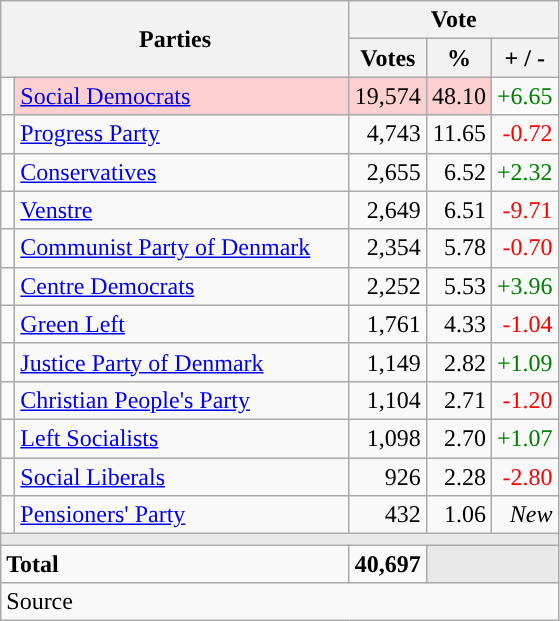<table class="wikitable" style="text-align:right;">
<tr>
<th style="text-align:centre;" rowspan="2" colspan="2" width="225">Parties</th>
<th colspan="3">Vote</th>
</tr>
<tr>
<th width="15">Votes</th>
<th width="15">%</th>
<th width="15">+ / -</th>
</tr>
<tr>
<td width="2" style="color:inherit;background:"></td>
<td bgcolor=#fbd0ce  align="left"><a href='#'>Social Democrats</a></td>
<td bgcolor=#fbd0ce>19,574</td>
<td bgcolor=#fbd0ce>48.10</td>
<td style=color:green;>+6.65</td>
</tr>
<tr>
<td width="2" style="color:inherit;background:"></td>
<td align="left"><a href='#'>Progress Party</a></td>
<td>4,743</td>
<td>11.65</td>
<td style=color:red;>-0.72</td>
</tr>
<tr>
<td width="2" style="color:inherit;background:"></td>
<td align="left"><a href='#'>Conservatives</a></td>
<td>2,655</td>
<td>6.52</td>
<td style=color:green;>+2.32</td>
</tr>
<tr>
<td width="2" style="color:inherit;background:"></td>
<td align="left"><a href='#'>Venstre</a></td>
<td>2,649</td>
<td>6.51</td>
<td style=color:red;>-9.71</td>
</tr>
<tr>
<td width="2" style="color:inherit;background:"></td>
<td align="left"><a href='#'>Communist Party of Denmark</a></td>
<td>2,354</td>
<td>5.78</td>
<td style=color:red;>-0.70</td>
</tr>
<tr>
<td width="2" style="color:inherit;background:"></td>
<td align="left"><a href='#'>Centre Democrats</a></td>
<td>2,252</td>
<td>5.53</td>
<td style=color:green;>+3.96</td>
</tr>
<tr>
<td width="2" style="color:inherit;background:"></td>
<td align="left"><a href='#'>Green Left</a></td>
<td>1,761</td>
<td>4.33</td>
<td style=color:red;>-1.04</td>
</tr>
<tr>
<td width="2" style="color:inherit;background:"></td>
<td align="left"><a href='#'>Justice Party of Denmark</a></td>
<td>1,149</td>
<td>2.82</td>
<td style=color:green;>+1.09</td>
</tr>
<tr>
<td width="2" style="color:inherit;background:"></td>
<td align="left"><a href='#'>Christian People's Party</a></td>
<td>1,104</td>
<td>2.71</td>
<td style=color:red;>-1.20</td>
</tr>
<tr>
<td width="2" style="color:inherit;background:"></td>
<td align="left"><a href='#'>Left Socialists</a></td>
<td>1,098</td>
<td>2.70</td>
<td style=color:green;>+1.07</td>
</tr>
<tr>
<td width="2" style="color:inherit;background:"></td>
<td align="left"><a href='#'>Social Liberals</a></td>
<td>926</td>
<td>2.28</td>
<td style=color:red;>-2.80</td>
</tr>
<tr>
<td width="2" style="color:inherit;background:"></td>
<td align="left"><a href='#'>Pensioners' Party</a></td>
<td>432</td>
<td>1.06</td>
<td><em>New</em></td>
</tr>
<tr>
<td colspan="7" bgcolor="#E9E9E9"></td>
</tr>
<tr>
<td align="left" colspan="2"><strong>Total</strong></td>
<td><strong>40,697</strong></td>
<td bgcolor="#E9E9E9" colspan="2"></td>
</tr>
<tr>
<td align="left" colspan="6">Source</td>
</tr>
</table>
